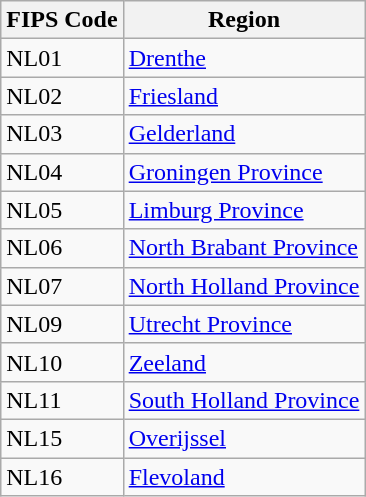<table class="wikitable">
<tr>
<th>FIPS Code</th>
<th>Region</th>
</tr>
<tr>
<td>NL01</td>
<td><a href='#'>Drenthe</a></td>
</tr>
<tr>
<td>NL02</td>
<td><a href='#'>Friesland</a></td>
</tr>
<tr>
<td>NL03</td>
<td><a href='#'>Gelderland</a></td>
</tr>
<tr>
<td>NL04</td>
<td><a href='#'>Groningen Province</a></td>
</tr>
<tr>
<td>NL05</td>
<td><a href='#'>Limburg Province</a></td>
</tr>
<tr>
<td>NL06</td>
<td><a href='#'>North Brabant Province</a></td>
</tr>
<tr>
<td>NL07</td>
<td><a href='#'>North Holland Province</a></td>
</tr>
<tr>
<td>NL09</td>
<td><a href='#'>Utrecht Province</a></td>
</tr>
<tr>
<td>NL10</td>
<td><a href='#'>Zeeland</a></td>
</tr>
<tr>
<td>NL11</td>
<td><a href='#'>South Holland Province</a></td>
</tr>
<tr>
<td>NL15</td>
<td><a href='#'>Overijssel</a></td>
</tr>
<tr>
<td>NL16</td>
<td><a href='#'>Flevoland</a></td>
</tr>
</table>
